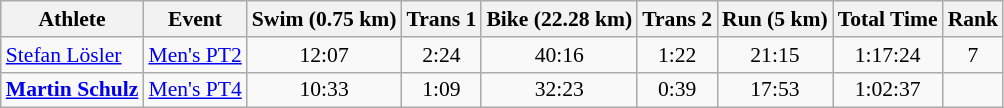<table class="wikitable" style="font-size:90%">
<tr>
<th>Athlete</th>
<th>Event</th>
<th>Swim (0.75 km)</th>
<th>Trans 1</th>
<th>Bike (22.28 km)</th>
<th>Trans 2</th>
<th>Run (5 km)</th>
<th>Total Time</th>
<th>Rank</th>
</tr>
<tr align=center>
<td align=left><a href='#'>Stefan Lösler</a></td>
<td align=left><a href='#'>Men's PT2</a></td>
<td>12:07</td>
<td>2:24</td>
<td>40:16</td>
<td>1:22</td>
<td>21:15</td>
<td>1:17:24</td>
<td>7</td>
</tr>
<tr align=center>
<td align=left><strong><a href='#'>Martin Schulz</a></strong></td>
<td align=left><a href='#'>Men's PT4</a></td>
<td>10:33</td>
<td>1:09</td>
<td>32:23</td>
<td>0:39</td>
<td>17:53</td>
<td>1:02:37</td>
<td></td>
</tr>
</table>
